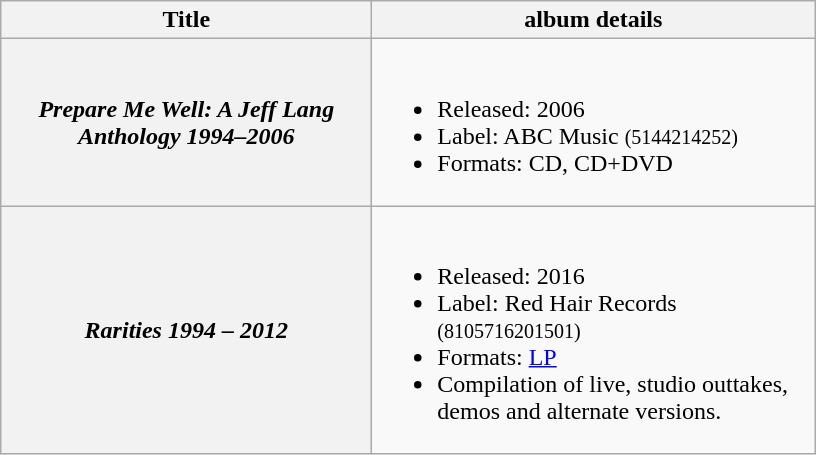<table class="wikitable plainrowheaders">
<tr>
<th scope="col" rowspan="1" style="width:15em;">Title</th>
<th scope="col" rowspan="1" style="width:18em;">album details</th>
</tr>
<tr>
<th scope="row"><em>Prepare Me Well: A Jeff Lang Anthology 1994–2006</em></th>
<td><br><ul><li>Released: 2006</li><li>Label: ABC Music <small>(5144214252)</small></li><li>Formats: CD, CD+DVD</li></ul></td>
</tr>
<tr>
<th scope="row"><em>Rarities 1994 – 2012</em></th>
<td><br><ul><li>Released: 2016</li><li>Label: Red Hair Records <small>(8105716201501)</small></li><li>Formats: <a href='#'>LP</a></li><li>Compilation of live, studio outtakes, demos and alternate versions.</li></ul></td>
</tr>
</table>
